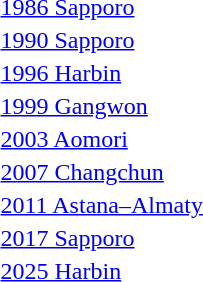<table>
<tr>
<td><a href='#'>1986 Sapporo</a></td>
<td></td>
<td></td>
<td></td>
</tr>
<tr>
<td><a href='#'>1990 Sapporo</a></td>
<td></td>
<td></td>
<td></td>
</tr>
<tr>
<td><a href='#'>1996 Harbin</a></td>
<td></td>
<td></td>
<td></td>
</tr>
<tr>
<td><a href='#'>1999 Gangwon</a></td>
<td></td>
<td></td>
<td></td>
</tr>
<tr>
<td><a href='#'>2003 Aomori</a></td>
<td></td>
<td></td>
<td></td>
</tr>
<tr>
<td><a href='#'>2007 Changchun</a></td>
<td></td>
<td></td>
<td></td>
</tr>
<tr>
<td><a href='#'>2011 Astana–Almaty</a></td>
<td></td>
<td></td>
<td></td>
</tr>
<tr>
<td><a href='#'>2017 Sapporo</a></td>
<td></td>
<td></td>
<td></td>
</tr>
<tr>
<td><a href='#'>2025 Harbin</a></td>
<td></td>
<td></td>
<td></td>
</tr>
</table>
